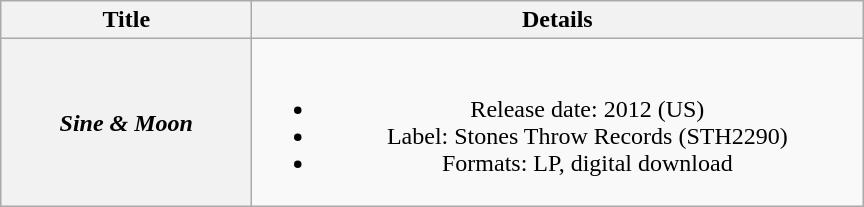<table class="wikitable plainrowheaders" style="text-align:center;">
<tr>
<th scope="col" style="width:10em;">Title</th>
<th scope="col" style="width:25em;">Details</th>
</tr>
<tr>
<th scope="row"><em>Sine & Moon</em></th>
<td><br><ul><li>Release date: 2012 (US)</li><li>Label: Stones Throw Records (STH2290)</li><li>Formats: LP, digital download</li></ul></td>
</tr>
</table>
